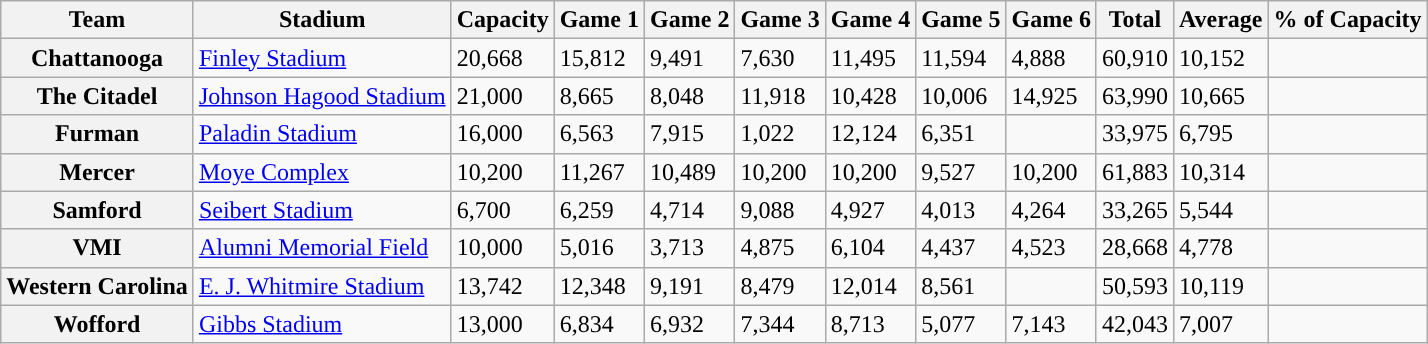<table class="wikitable sortable">
<tr>
<th>Team</th>
<th>Stadium</th>
<th>Capacity</th>
<th>Game 1</th>
<th>Game 2</th>
<th>Game 3</th>
<th>Game 4</th>
<th>Game 5</th>
<th>Game 6</th>
<th>Total</th>
<th>Average</th>
<th>% of Capacity</th>
</tr>
<tr>
<th>Chattanooga</th>
<td><a href='#'>Finley Stadium</a></td>
<td>20,668</td>
<td>15,812</td>
<td>9,491</td>
<td>7,630</td>
<td>11,495</td>
<td>11,594</td>
<td>4,888</td>
<td>60,910</td>
<td>10,152</td>
<td></td>
</tr>
<tr>
<th>The Citadel</th>
<td><a href='#'>Johnson Hagood Stadium</a></td>
<td>21,000</td>
<td>8,665</td>
<td>8,048</td>
<td>11,918</td>
<td>10,428</td>
<td>10,006</td>
<td>14,925</td>
<td>63,990</td>
<td>10,665</td>
<td></td>
</tr>
<tr>
<th>Furman</th>
<td><a href='#'>Paladin Stadium</a></td>
<td>16,000</td>
<td>6,563</td>
<td>7,915</td>
<td>1,022</td>
<td>12,124</td>
<td>6,351</td>
<td></td>
<td>33,975</td>
<td>6,795</td>
<td></td>
</tr>
<tr>
<th>Mercer</th>
<td><a href='#'>Moye Complex</a></td>
<td>10,200</td>
<td>11,267</td>
<td>10,489</td>
<td>10,200</td>
<td>10,200</td>
<td>9,527</td>
<td>10,200</td>
<td>61,883</td>
<td>10,314</td>
<td></td>
</tr>
<tr>
<th>Samford</th>
<td><a href='#'>Seibert Stadium</a></td>
<td>6,700</td>
<td>6,259</td>
<td>4,714</td>
<td>9,088</td>
<td>4,927</td>
<td>4,013</td>
<td>4,264</td>
<td>33,265</td>
<td>5,544</td>
<td></td>
</tr>
<tr>
<th>VMI</th>
<td><a href='#'>Alumni Memorial Field</a></td>
<td>10,000</td>
<td>5,016</td>
<td>3,713</td>
<td>4,875</td>
<td>6,104</td>
<td>4,437</td>
<td>4,523</td>
<td>28,668</td>
<td>4,778</td>
<td></td>
</tr>
<tr>
<th>Western Carolina</th>
<td><a href='#'>E. J. Whitmire Stadium</a></td>
<td>13,742</td>
<td>12,348</td>
<td>9,191</td>
<td>8,479</td>
<td>12,014</td>
<td>8,561</td>
<td></td>
<td>50,593</td>
<td>10,119</td>
<td></td>
</tr>
<tr>
<th>Wofford</th>
<td><a href='#'>Gibbs Stadium</a></td>
<td>13,000</td>
<td>6,834</td>
<td>6,932</td>
<td>7,344</td>
<td>8,713</td>
<td>5,077</td>
<td>7,143</td>
<td>42,043</td>
<td>7,007</td>
<td></td>
</tr>
</table>
